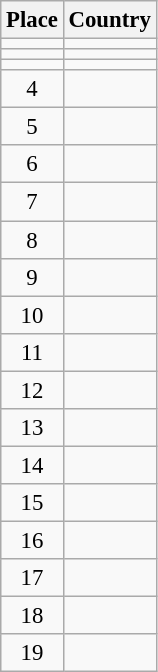<table class="wikitable" style="font-size:95%;">
<tr>
<th>Place</th>
<th>Country</th>
</tr>
<tr>
<td align="center"></td>
<td></td>
</tr>
<tr>
<td align="center"></td>
<td></td>
</tr>
<tr>
<td align="center"></td>
<td></td>
</tr>
<tr>
<td align="center">4</td>
<td></td>
</tr>
<tr>
<td align="center">5</td>
<td></td>
</tr>
<tr>
<td align="center">6</td>
<td></td>
</tr>
<tr>
<td align="center">7</td>
<td></td>
</tr>
<tr>
<td align="center">8</td>
<td></td>
</tr>
<tr>
<td align="center">9</td>
<td></td>
</tr>
<tr>
<td align="center">10</td>
<td></td>
</tr>
<tr>
<td align="center">11</td>
<td></td>
</tr>
<tr>
<td align="center">12</td>
<td></td>
</tr>
<tr>
<td align="center">13</td>
<td></td>
</tr>
<tr>
<td align="center">14</td>
<td></td>
</tr>
<tr>
<td align="center">15</td>
<td></td>
</tr>
<tr>
<td align="center">16</td>
<td></td>
</tr>
<tr>
<td align=center>17</td>
<td></td>
</tr>
<tr>
<td align=center>18</td>
<td></td>
</tr>
<tr>
<td align=center>19</td>
<td></td>
</tr>
</table>
